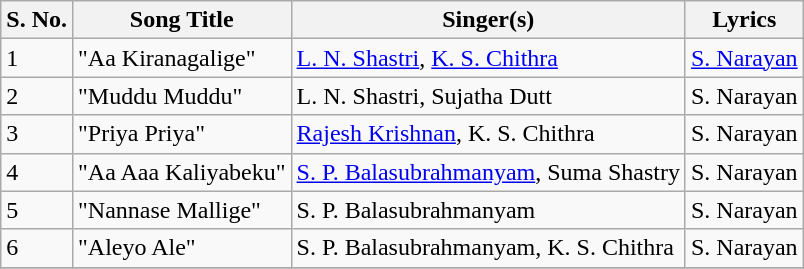<table class="wikitable">
<tr>
<th>S. No.</th>
<th>Song Title</th>
<th>Singer(s)</th>
<th>Lyrics</th>
</tr>
<tr>
<td>1</td>
<td>"Aa Kiranagalige"</td>
<td><a href='#'>L. N. Shastri</a>, <a href='#'>K. S. Chithra</a></td>
<td><a href='#'>S. Narayan</a></td>
</tr>
<tr>
<td>2</td>
<td>"Muddu Muddu"</td>
<td>L. N. Shastri, Sujatha Dutt</td>
<td>S. Narayan</td>
</tr>
<tr>
<td>3</td>
<td>"Priya Priya"</td>
<td><a href='#'>Rajesh Krishnan</a>, K. S. Chithra</td>
<td>S. Narayan</td>
</tr>
<tr>
<td>4</td>
<td>"Aa Aaa Kaliyabeku"</td>
<td><a href='#'>S. P. Balasubrahmanyam</a>, Suma Shastry</td>
<td>S. Narayan</td>
</tr>
<tr>
<td>5</td>
<td>"Nannase Mallige"</td>
<td>S. P. Balasubrahmanyam</td>
<td>S. Narayan</td>
</tr>
<tr>
<td>6</td>
<td>"Aleyo Ale"</td>
<td>S. P. Balasubrahmanyam, K. S. Chithra</td>
<td>S. Narayan</td>
</tr>
<tr>
</tr>
</table>
